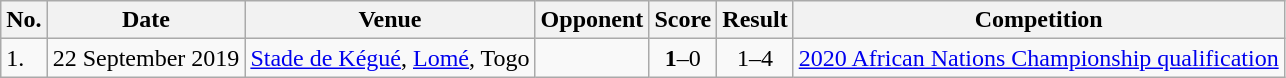<table class="wikitable" style="font-size:100%;">
<tr>
<th>No.</th>
<th>Date</th>
<th>Venue</th>
<th>Opponent</th>
<th>Score</th>
<th>Result</th>
<th>Competition</th>
</tr>
<tr>
<td>1.</td>
<td>22 September 2019</td>
<td><a href='#'>Stade de Kégué</a>, <a href='#'>Lomé</a>, Togo</td>
<td></td>
<td align=center><strong>1</strong>–0</td>
<td align=center>1–4</td>
<td><a href='#'>2020 African Nations Championship qualification</a></td>
</tr>
</table>
